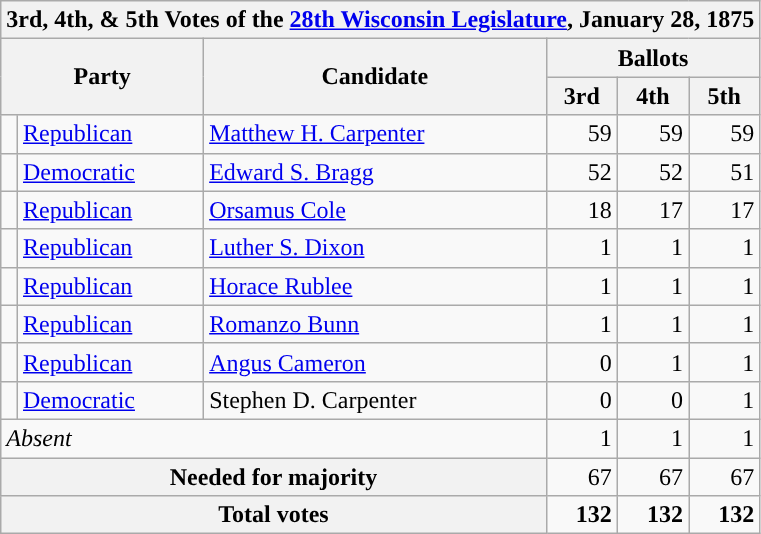<table class="wikitable sortable">
<tr>
<th colspan="7" align="center">3rd, 4th, & 5th Votes of the <a href='#'>28th Wisconsin Legislature</a>, January 28, 1875</th>
</tr>
<tr>
<th colspan="2" rowspan="2" class="unsortable">Party</th>
<th rowspan="2" class="unsortable">Candidate</th>
<th colspan="3">Ballots</th>
</tr>
<tr>
<th>3rd</th>
<th>4th</th>
<th>5th</th>
</tr>
<tr>
<td style="background-color:"></td>
<td><a href='#'>Republican</a></td>
<td><a href='#'>Matthew H. Carpenter</a></td>
<td align="right">59</td>
<td align="right">59</td>
<td align="right">59</td>
</tr>
<tr>
<td style="background-color:"></td>
<td><a href='#'>Democratic</a></td>
<td><a href='#'>Edward S. Bragg</a></td>
<td align="right">52</td>
<td align="right">52</td>
<td align="right">51</td>
</tr>
<tr>
<td style="background-color:"></td>
<td><a href='#'>Republican</a></td>
<td><a href='#'>Orsamus Cole</a></td>
<td align="right">18</td>
<td align="right">17</td>
<td align="right">17</td>
</tr>
<tr>
<td style="background-color:"></td>
<td><a href='#'>Republican</a></td>
<td><a href='#'>Luther S. Dixon</a></td>
<td align="right">1</td>
<td align="right">1</td>
<td align="right">1</td>
</tr>
<tr>
<td style="background-color:"></td>
<td><a href='#'>Republican</a></td>
<td><a href='#'>Horace Rublee</a></td>
<td align="right">1</td>
<td align="right">1</td>
<td align="right">1</td>
</tr>
<tr>
<td style="background-color:"></td>
<td><a href='#'>Republican</a></td>
<td><a href='#'>Romanzo Bunn</a></td>
<td align="right">1</td>
<td align="right">1</td>
<td align="right">1</td>
</tr>
<tr>
<td style="background-color:"></td>
<td><a href='#'>Republican</a></td>
<td><a href='#'>Angus Cameron</a></td>
<td align="right">0</td>
<td align="right">1</td>
<td align="right">1</td>
</tr>
<tr>
<td style="background-color:"></td>
<td><a href='#'>Democratic</a></td>
<td>Stephen D. Carpenter</td>
<td align="right">0</td>
<td align="right">0</td>
<td align="right">1</td>
</tr>
<tr>
<td colspan="3"><em>Absent</em></td>
<td align="right">1</td>
<td align="right">1</td>
<td align="right">1</td>
</tr>
<tr>
<th colspan="3">Needed for majority</th>
<td align="right">67</td>
<td align="right">67</td>
<td align="right">67</td>
</tr>
<tr>
<th colspan="3">Total votes</th>
<td align="right"><strong>132</strong></td>
<td align="right"><strong>132</strong></td>
<td align="right"><strong>132</strong></td>
</tr>
</table>
